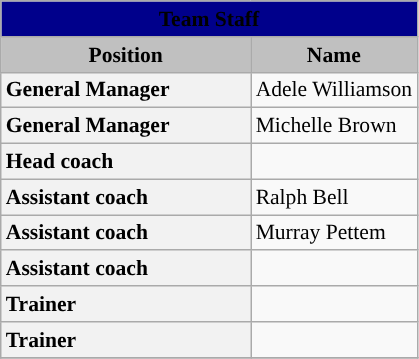<table class="wikitable" style="text-align:left; font-size:90%;">
<tr>
<th style=background:DarkBlue colspan=2><span>Team Staff</span></th>
</tr>
<tr>
<th width=60% style="background:silver;">Position</th>
<th style="background:silver;">Name</th>
</tr>
<tr>
<th style="text-align:left;">General Manager</th>
<td>Adele Williamson</td>
</tr>
<tr>
<th style="text-align:left;">General Manager</th>
<td>Michelle Brown</td>
</tr>
<tr>
<th style="text-align:left;">Head coach</th>
<td></td>
</tr>
<tr>
<th style="text-align:left;">Assistant coach</th>
<td>Ralph Bell</td>
</tr>
<tr>
<th style="text-align:left;">Assistant coach</th>
<td>Murray Pettem</td>
</tr>
<tr>
<th style="text-align:left;">Assistant coach</th>
<td></td>
</tr>
<tr>
<th style="text-align:left;">Trainer</th>
<td></td>
</tr>
<tr>
<th style="text-align:left;">Trainer</th>
<td></td>
</tr>
<tr>
</tr>
</table>
